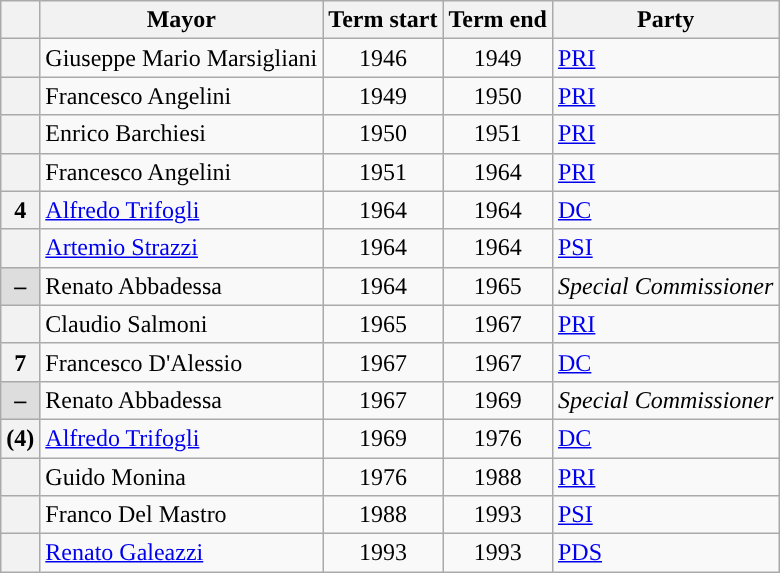<table class="wikitable">
<tr>
<th class=unsortable> </th>
<th>Mayor</th>
<th>Term start</th>
<th>Term end</th>
<th>Party</th>
</tr>
<tr>
<th style="background:"></th>
<td>Giuseppe Mario Marsigliani</td>
<td align=center>1946</td>
<td align=center>1949</td>
<td><a href='#'>PRI</a></td>
</tr>
<tr>
<th style="background:"></th>
<td>Francesco Angelini</td>
<td align=center>1949</td>
<td align=center>1950</td>
<td><a href='#'>PRI</a></td>
</tr>
<tr>
<th style="background:"></th>
<td>Enrico Barchiesi</td>
<td align=center>1950</td>
<td align=center>1951</td>
<td><a href='#'>PRI</a></td>
</tr>
<tr>
<th style="background:"></th>
<td>Francesco Angelini</td>
<td align=center>1951</td>
<td align=center>1964</td>
<td><a href='#'>PRI</a></td>
</tr>
<tr>
<th style="background:">4</th>
<td><a href='#'>Alfredo Trifogli</a></td>
<td align=center>1964</td>
<td align=center>1964</td>
<td><a href='#'>DC</a></td>
</tr>
<tr>
<th style="background:"></th>
<td><a href='#'>Artemio Strazzi</a></td>
<td align=center>1964</td>
<td align=center>1964</td>
<td><a href='#'>PSI</a></td>
</tr>
<tr>
<th style="background:#DDDDDD;">–</th>
<td>Renato Abbadessa</td>
<td align=center>1964</td>
<td align=center>1965</td>
<td><em>Special Commissioner</em></td>
</tr>
<tr>
<th style="background:"></th>
<td>Claudio Salmoni</td>
<td align=center>1965</td>
<td align=center>1967</td>
<td><a href='#'>PRI</a></td>
</tr>
<tr>
<th style="background:">7</th>
<td>Francesco D'Alessio</td>
<td align=center>1967</td>
<td align=center>1967</td>
<td><a href='#'>DC</a></td>
</tr>
<tr>
<th style="background:#DDDDDD;">–</th>
<td>Renato Abbadessa</td>
<td align=center>1967</td>
<td align=center>1969</td>
<td><em>Special Commissioner</em></td>
</tr>
<tr>
<th style="background:">(4)</th>
<td><a href='#'>Alfredo Trifogli</a></td>
<td align=center>1969</td>
<td align=center>1976</td>
<td><a href='#'>DC</a></td>
</tr>
<tr>
<th style="background:"></th>
<td>Guido Monina</td>
<td align=center>1976</td>
<td align=center>1988</td>
<td><a href='#'>PRI</a></td>
</tr>
<tr>
<th style="background:"></th>
<td>Franco Del Mastro</td>
<td align=center>1988</td>
<td align=center>1993</td>
<td><a href='#'>PSI</a></td>
</tr>
<tr>
<th style="background:"></th>
<td><a href='#'>Renato Galeazzi</a></td>
<td align=center>1993</td>
<td align=center>1993</td>
<td><a href='#'>PDS</a></td>
</tr>
</table>
